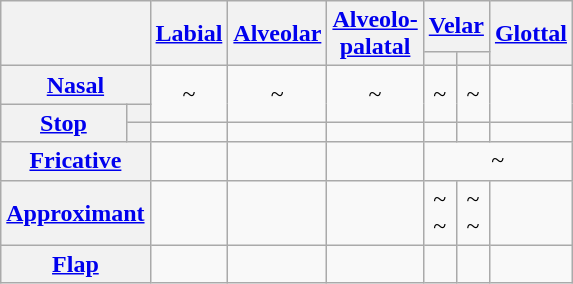<table class="wikitable" style="text-align: center;">
<tr>
<th colspan="2" rowspan="2"></th>
<th rowspan="2"><a href='#'>Labial</a></th>
<th rowspan="2"><a href='#'>Alveolar</a></th>
<th rowspan="2"><a href='#'>Alveolo-<br>palatal</a></th>
<th colspan="2"><a href='#'>Velar</a></th>
<th rowspan="2"><a href='#'>Glottal</a></th>
</tr>
<tr>
<th></th>
<th></th>
</tr>
<tr>
<th colspan="2"><a href='#'>Nasal</a></th>
<td rowspan="2">~<br></td>
<td rowspan="2">~<br></td>
<td rowspan="2">~<br></td>
<td rowspan="2">~<br></td>
<td rowspan="2">~<br></td>
<td rowspan="2"></td>
</tr>
<tr>
<th rowspan="2"><a href='#'>Stop</a></th>
<th></th>
</tr>
<tr>
<th></th>
<td></td>
<td></td>
<td></td>
<td></td>
<td> </td>
<td> </td>
</tr>
<tr>
<th colspan="2"><a href='#'>Fricative</a></th>
<td></td>
<td></td>
<td> </td>
<td colspan="3"> ~  </td>
</tr>
<tr>
<th colspan="2"><a href='#'>Approximant</a></th>
<td> </td>
<td></td>
<td></td>
<td> ~ <br> ~ </td>
<td> ~ <br> ~ </td>
<td></td>
</tr>
<tr>
<th colspan="2"><a href='#'>Flap</a></th>
<td></td>
<td> </td>
<td></td>
<td></td>
<td></td>
<td></td>
</tr>
</table>
